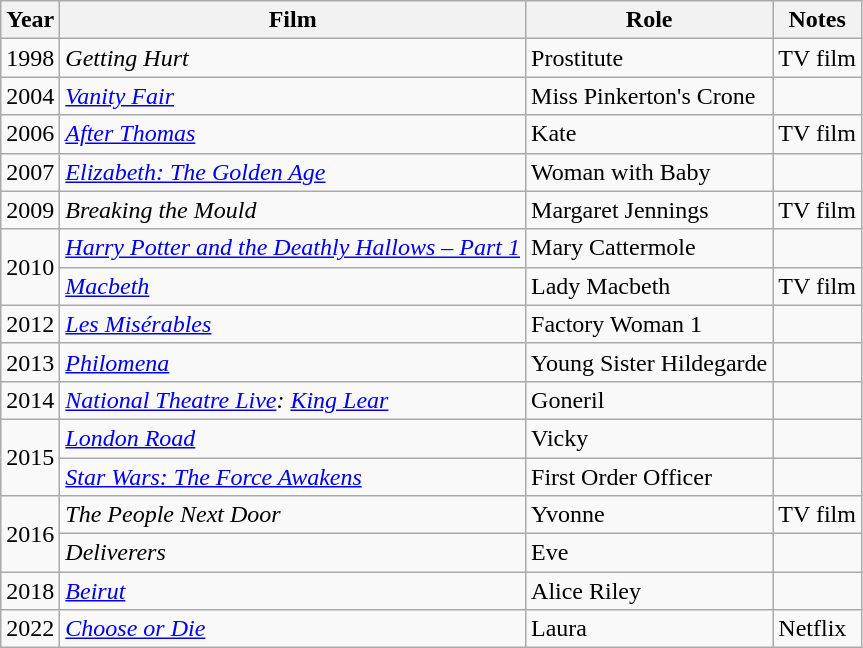<table class="wikitable">
<tr>
<th>Year</th>
<th>Film</th>
<th>Role</th>
<th>Notes</th>
</tr>
<tr>
<td>1998</td>
<td><em>Getting Hurt</em></td>
<td>Prostitute</td>
<td>TV film</td>
</tr>
<tr>
<td>2004</td>
<td><em><a href='#'>Vanity Fair</a></em></td>
<td>Miss Pinkerton's Crone</td>
<td></td>
</tr>
<tr>
<td>2006</td>
<td><em><a href='#'>After Thomas</a></em></td>
<td>Kate</td>
<td>TV film</td>
</tr>
<tr>
<td>2007</td>
<td><em><a href='#'>Elizabeth: The Golden Age</a></em></td>
<td>Woman with Baby</td>
<td></td>
</tr>
<tr>
<td>2009</td>
<td><em>Breaking the Mould</em></td>
<td>Margaret Jennings</td>
<td>TV film</td>
</tr>
<tr>
<td rowspan="2">2010</td>
<td><em><a href='#'>Harry Potter and the Deathly Hallows – Part 1</a></em></td>
<td>Mary Cattermole</td>
<td></td>
</tr>
<tr>
<td><em><a href='#'>Macbeth</a></em></td>
<td>Lady Macbeth</td>
<td>TV film</td>
</tr>
<tr>
<td>2012</td>
<td><em><a href='#'>Les Misérables</a></em></td>
<td>Factory Woman 1</td>
<td></td>
</tr>
<tr>
<td>2013</td>
<td><em><a href='#'>Philomena</a></em></td>
<td>Young Sister Hildegarde</td>
<td></td>
</tr>
<tr>
<td>2014</td>
<td><em><a href='#'>National Theatre Live</a>: <a href='#'>King Lear</a></em></td>
<td>Goneril</td>
<td></td>
</tr>
<tr>
<td rowspan="2">2015</td>
<td><em><a href='#'>London Road</a></em></td>
<td>Vicky</td>
<td></td>
</tr>
<tr>
<td><em><a href='#'>Star Wars: The Force Awakens</a></em></td>
<td>First Order Officer</td>
<td></td>
</tr>
<tr>
<td rowspan="2">2016</td>
<td><em>The People Next Door</em></td>
<td>Yvonne</td>
<td>TV film</td>
</tr>
<tr>
<td><em>Deliverers</em></td>
<td>Eve</td>
<td></td>
</tr>
<tr>
<td>2018</td>
<td><em><a href='#'>Beirut</a></em></td>
<td>Alice Riley</td>
<td></td>
</tr>
<tr>
<td>2022</td>
<td><em><a href='#'>Choose or Die</a></em></td>
<td>Laura</td>
<td>Netflix</td>
</tr>
</table>
